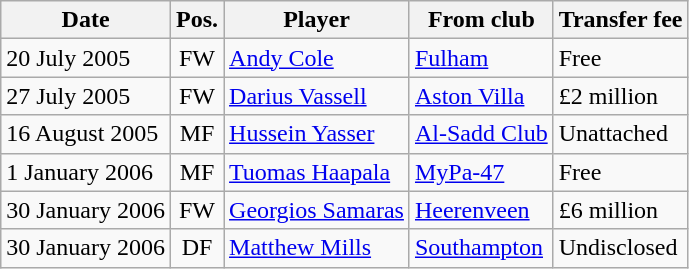<table class="wikitable">
<tr>
<th>Date</th>
<th>Pos.</th>
<th>Player</th>
<th>From club</th>
<th>Transfer fee</th>
</tr>
<tr>
<td>20 July 2005</td>
<td align="center">FW</td>
<td> <a href='#'>Andy Cole</a></td>
<td> <a href='#'>Fulham</a></td>
<td>Free</td>
</tr>
<tr>
<td>27 July 2005</td>
<td align="center">FW</td>
<td> <a href='#'>Darius Vassell</a></td>
<td> <a href='#'>Aston Villa</a></td>
<td>£2 million</td>
</tr>
<tr>
<td>16 August 2005</td>
<td align="center">MF</td>
<td> <a href='#'>Hussein Yasser</a></td>
<td> <a href='#'>Al-Sadd Club</a></td>
<td>Unattached</td>
</tr>
<tr>
<td>1 January 2006</td>
<td align="center">MF</td>
<td> <a href='#'>Tuomas Haapala</a></td>
<td> <a href='#'>MyPa-47</a></td>
<td>Free</td>
</tr>
<tr>
<td>30 January 2006</td>
<td align="center">FW</td>
<td> <a href='#'>Georgios Samaras</a></td>
<td> <a href='#'>Heerenveen</a></td>
<td>£6 million</td>
</tr>
<tr>
<td>30 January 2006</td>
<td align="center">DF</td>
<td> <a href='#'>Matthew Mills</a></td>
<td><a href='#'>Southampton</a></td>
<td>Undisclosed</td>
</tr>
</table>
